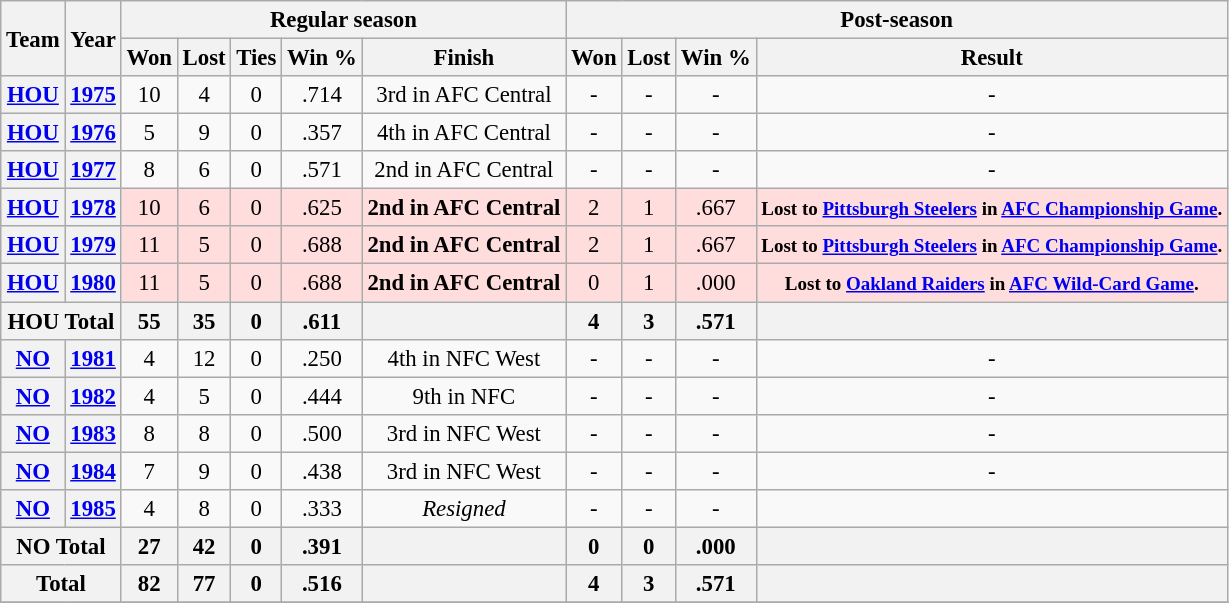<table class="wikitable" style="font-size: 95%; text-align:center;">
<tr>
<th rowspan="2">Team</th>
<th rowspan="2">Year</th>
<th colspan="5">Regular season</th>
<th colspan="4">Post-season</th>
</tr>
<tr>
<th>Won</th>
<th>Lost</th>
<th>Ties</th>
<th>Win %</th>
<th>Finish</th>
<th>Won</th>
<th>Lost</th>
<th>Win %</th>
<th>Result</th>
</tr>
<tr>
<th><a href='#'>HOU</a></th>
<th><a href='#'>1975</a></th>
<td>10</td>
<td>4</td>
<td>0</td>
<td>.714</td>
<td>3rd in AFC Central</td>
<td>-</td>
<td>-</td>
<td>-</td>
<td>-</td>
</tr>
<tr>
<th><a href='#'>HOU</a></th>
<th><a href='#'>1976</a></th>
<td>5</td>
<td>9</td>
<td>0</td>
<td>.357</td>
<td>4th in AFC Central</td>
<td>-</td>
<td>-</td>
<td>-</td>
<td>-</td>
</tr>
<tr>
<th><a href='#'>HOU</a></th>
<th><a href='#'>1977</a></th>
<td>8</td>
<td>6</td>
<td>0</td>
<td>.571</td>
<td>2nd in AFC Central</td>
<td>-</td>
<td>-</td>
<td>-</td>
<td>-</td>
</tr>
<tr ! style="background:#fdd;">
<th><a href='#'>HOU</a></th>
<th><a href='#'>1978</a></th>
<td>10</td>
<td>6</td>
<td>0</td>
<td>.625</td>
<td><strong>2nd in AFC Central</strong></td>
<td>2</td>
<td>1</td>
<td>.667</td>
<td><small><strong>Lost to <a href='#'>Pittsburgh Steelers</a> in <a href='#'>AFC Championship Game</a>.</strong></small></td>
</tr>
<tr ! style="background:#fdd;">
<th><a href='#'>HOU</a></th>
<th><a href='#'>1979</a></th>
<td>11</td>
<td>5</td>
<td>0</td>
<td>.688</td>
<td><strong>2nd in AFC Central</strong></td>
<td>2</td>
<td>1</td>
<td>.667</td>
<td><small><strong>Lost to <a href='#'>Pittsburgh Steelers</a> in <a href='#'>AFC Championship Game</a>.</strong></small></td>
</tr>
<tr ! style="background:#fdd;">
<th><a href='#'>HOU</a></th>
<th><a href='#'>1980</a></th>
<td>11</td>
<td>5</td>
<td>0</td>
<td>.688</td>
<td><strong>2nd in AFC Central</strong></td>
<td>0</td>
<td>1</td>
<td>.000</td>
<td><small><strong>Lost to <a href='#'>Oakland Raiders</a> in <a href='#'>AFC Wild-Card Game</a>.</strong></small></td>
</tr>
<tr>
<th colspan="2">HOU Total</th>
<th>55</th>
<th>35</th>
<th>0</th>
<th>.611</th>
<th></th>
<th>4</th>
<th>3</th>
<th>.571</th>
<th></th>
</tr>
<tr>
<th><a href='#'>NO</a></th>
<th><a href='#'>1981</a></th>
<td>4</td>
<td>12</td>
<td>0</td>
<td>.250</td>
<td>4th in NFC West</td>
<td>-</td>
<td>-</td>
<td>-</td>
<td>-</td>
</tr>
<tr>
<th><a href='#'>NO</a></th>
<th><a href='#'>1982</a></th>
<td>4</td>
<td>5</td>
<td>0</td>
<td>.444</td>
<td>9th in NFC</td>
<td>-</td>
<td>-</td>
<td>-</td>
<td>-</td>
</tr>
<tr>
<th><a href='#'>NO</a></th>
<th><a href='#'>1983</a></th>
<td>8</td>
<td>8</td>
<td>0</td>
<td>.500</td>
<td>3rd in NFC West</td>
<td>-</td>
<td>-</td>
<td>-</td>
<td>-</td>
</tr>
<tr>
<th><a href='#'>NO</a></th>
<th><a href='#'>1984</a></th>
<td>7</td>
<td>9</td>
<td>0</td>
<td>.438</td>
<td>3rd in NFC West</td>
<td>-</td>
<td>-</td>
<td>-</td>
<td>-</td>
</tr>
<tr>
<th><a href='#'>NO</a></th>
<th><a href='#'>1985</a></th>
<td>4</td>
<td>8</td>
<td>0</td>
<td>.333</td>
<td><em>Resigned</em></td>
<td>-</td>
<td>-</td>
<td>-</td>
<td></td>
</tr>
<tr>
<th colspan="2">NO Total</th>
<th>27</th>
<th>42</th>
<th>0</th>
<th>.391</th>
<th></th>
<th>0</th>
<th>0</th>
<th>.000</th>
<th></th>
</tr>
<tr>
<th colspan="2">Total</th>
<th>82</th>
<th>77</th>
<th>0</th>
<th>.516</th>
<th></th>
<th>4</th>
<th>3</th>
<th>.571</th>
<th></th>
</tr>
<tr>
</tr>
</table>
